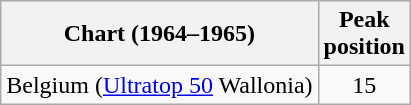<table class="wikitable">
<tr>
<th align="left">Chart (1964–1965)</th>
<th align="center">Peak<br>position</th>
</tr>
<tr>
<td align="left">Belgium (<a href='#'>Ultratop 50</a> Wallonia)</td>
<td align="center">15</td>
</tr>
</table>
